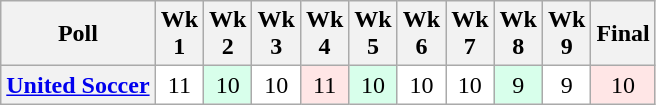<table class="wikitable" style="white-space:nowrap;text-align:center;">
<tr>
<th>Poll</th>
<th>Wk<br>1</th>
<th>Wk<br>2</th>
<th>Wk<br>3</th>
<th>Wk<br>4</th>
<th>Wk<br>5</th>
<th>Wk<br>6</th>
<th>Wk<br>7</th>
<th>Wk<br>8</th>
<th>Wk<br>9</th>
<th>Final<br></th>
</tr>
<tr>
<th><a href='#'>United Soccer</a></th>
<td style="background:#FFFFFF;">11</td>
<td style="background:#D8FFEB;">10</td>
<td style="background:#FFFFFF;">10</td>
<td style="background:#FFE6E6;">11</td>
<td style="background:#D8FFEB;">10</td>
<td style="background:#FFFFFF;">10</td>
<td style="background:#FFFFFF;">10</td>
<td style="background:#D8FFEB;">9</td>
<td style="background:#FFFFFF;">9</td>
<td style="background:#FFE6E6;">10</td>
</tr>
</table>
